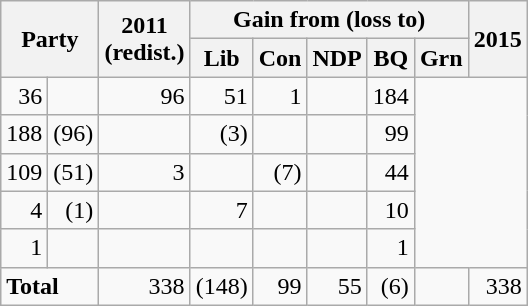<table class="wikitable" style="text-align:right">
<tr>
<th rowspan="2" colspan="2">Party</th>
<th rowspan="2">2011<br>(redist.)</th>
<th colspan="5">Gain from (loss to)</th>
<th rowspan="2">2015</th>
</tr>
<tr>
<th>Lib</th>
<th>Con</th>
<th>NDP</th>
<th>BQ</th>
<th>Grn</th>
</tr>
<tr>
<td>36</td>
<td></td>
<td>96</td>
<td>51</td>
<td>1</td>
<td></td>
<td>184</td>
</tr>
<tr>
<td>188</td>
<td>(96)</td>
<td></td>
<td>(3)</td>
<td></td>
<td></td>
<td>99</td>
</tr>
<tr>
<td>109</td>
<td>(51)</td>
<td>3</td>
<td></td>
<td>(7)</td>
<td></td>
<td>44</td>
</tr>
<tr>
<td>4</td>
<td>(1)</td>
<td></td>
<td>7</td>
<td></td>
<td></td>
<td>10</td>
</tr>
<tr>
<td>1</td>
<td></td>
<td></td>
<td></td>
<td></td>
<td></td>
<td>1</td>
</tr>
<tr>
<td colspan="2" style="text-align:left;"><strong>Total</strong></td>
<td>338</td>
<td>(148)</td>
<td>99</td>
<td>55</td>
<td>(6)</td>
<td></td>
<td>338</td>
</tr>
</table>
